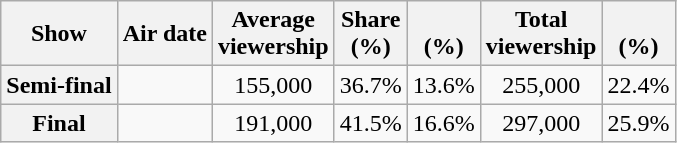<table class="wikitable plainrowheaders sortable" style="text-align:center">
<tr>
<th scope="col" class="unsortable">Show</th>
<th scope="col">Air date</th>
<th scope="col">Average<br>viewership</th>
<th scope="col">Share<br>(%)</th>
<th scope="col"><br>(%)</th>
<th scope="col">Total<br>viewership</th>
<th scope="col"><br>(%)</th>
</tr>
<tr>
<th scope="row">Semi-final</th>
<td></td>
<td>155,000</td>
<td>36.7%</td>
<td>13.6%</td>
<td>255,000</td>
<td>22.4%</td>
</tr>
<tr>
<th scope="row">Final</th>
<td></td>
<td>191,000</td>
<td>41.5%</td>
<td>16.6%</td>
<td>297,000</td>
<td>25.9%</td>
</tr>
</table>
